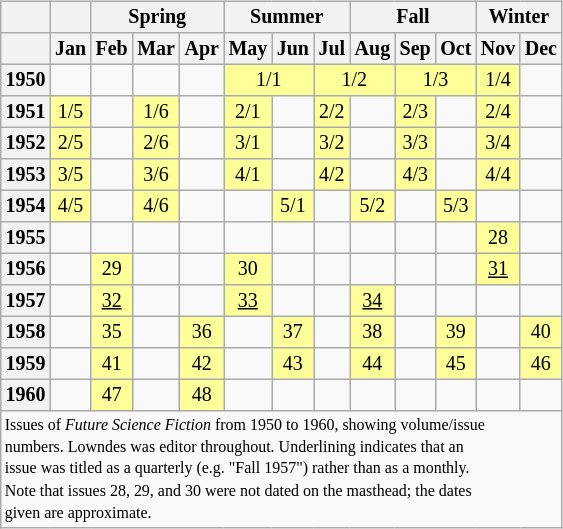<table class="wikitable" style="font-size: 10pt; line-height: 11pt; margin-right: 2em; text-align: center; float: left">
<tr>
<th></th>
<th></th>
<th colspan="3">Spring</th>
<th colspan="3">Summer</th>
<th colspan="3">Fall</th>
<th colspan="2">Winter</th>
</tr>
<tr>
<th></th>
<th>Jan</th>
<th>Feb</th>
<th>Mar</th>
<th>Apr</th>
<th>May</th>
<th>Jun</th>
<th>Jul</th>
<th>Aug</th>
<th>Sep</th>
<th>Oct</th>
<th>Nov</th>
<th>Dec</th>
</tr>
<tr>
<th>1950</th>
<td></td>
<td></td>
<td></td>
<td></td>
<td colspan="2" style="background-color:#ffff99">1/1</td>
<td colspan="2" style="background-color:#ffff99">1/2</td>
<td colspan="2" style="background-color:#ffff99">1/3</td>
<td style="background-color:#ffff99">1/4</td>
<td></td>
</tr>
<tr>
<th>1951</th>
<td style="background-color:#ffff99">1/5</td>
<td></td>
<td style="background-color:#ffff99">1/6</td>
<td></td>
<td style="background-color:#ffff99">2/1</td>
<td></td>
<td style="background-color:#ffff99">2/2</td>
<td></td>
<td style="background-color:#ffff99">2/3</td>
<td></td>
<td style="background-color:#ffff99">2/4</td>
<td></td>
</tr>
<tr>
<th>1952</th>
<td style="background-color:#ffff99">2/5</td>
<td></td>
<td style="background-color:#ffff99">2/6</td>
<td></td>
<td style="background-color:#ffff99">3/1</td>
<td></td>
<td style="background-color:#ffff99">3/2</td>
<td></td>
<td style="background-color:#ffff99">3/3</td>
<td></td>
<td style="background-color:#ffff99">3/4</td>
<td></td>
</tr>
<tr>
<th>1953</th>
<td style="background-color:#ffff99">3/5</td>
<td></td>
<td style="background-color:#ffff99">3/6</td>
<td></td>
<td style="background-color:#ffff99">4/1</td>
<td></td>
<td style="background-color:#ffff99">4/2</td>
<td></td>
<td style="background-color:#ffff99">4/3</td>
<td></td>
<td style="background-color:#ffff99">4/4</td>
<td></td>
</tr>
<tr>
<th>1954</th>
<td style="background-color:#ffff99">4/5</td>
<td></td>
<td style="background-color:#ffff99">4/6</td>
<td></td>
<td></td>
<td style="background-color:#ffff99">5/1</td>
<td></td>
<td style="background-color:#ffff99">5/2</td>
<td></td>
<td style="background-color:#ffff99">5/3</td>
<td></td>
<td></td>
</tr>
<tr>
<th>1955</th>
<td></td>
<td></td>
<td></td>
<td></td>
<td></td>
<td></td>
<td></td>
<td></td>
<td></td>
<td></td>
<td style="background-color:#ffff99">28</td>
<td></td>
</tr>
<tr>
<th>1956</th>
<td></td>
<td style="background-color:#ffff99">29</td>
<td></td>
<td></td>
<td style="background-color:#ffff99">30</td>
<td></td>
<td></td>
<td></td>
<td></td>
<td></td>
<td style="background-color:#ffff99"><u>31</u></td>
<td></td>
</tr>
<tr>
<th>1957</th>
<td></td>
<td style="background-color:#ffff99"><u>32</u></td>
<td></td>
<td></td>
<td style="background-color:#ffff99"><u>33</u></td>
<td></td>
<td></td>
<td style="background-color:#ffff99"><u>34</u></td>
<td></td>
<td></td>
<td></td>
<td></td>
</tr>
<tr>
<th>1958</th>
<td></td>
<td style="background-color:#ffff99">35</td>
<td></td>
<td style="background-color:#ffff99">36</td>
<td></td>
<td style="background-color:#ffff99">37</td>
<td></td>
<td style="background-color:#ffff99">38</td>
<td></td>
<td style="background-color:#ffff99">39</td>
<td></td>
<td style="background-color:#ffff99">40</td>
</tr>
<tr>
<th>1959</th>
<td></td>
<td style="background-color:#ffff99">41</td>
<td></td>
<td style="background-color:#ffff99">42</td>
<td></td>
<td style="background-color:#ffff99">43</td>
<td></td>
<td style="background-color:#ffff99">44</td>
<td></td>
<td style="background-color:#ffff99">45</td>
<td></td>
<td style="background-color:#ffff99">46</td>
</tr>
<tr>
<th>1960</th>
<td></td>
<td style="background-color:#ffff99">47</td>
<td></td>
<td style="background-color:#ffff99">48</td>
<td></td>
<td></td>
<td></td>
<td></td>
<td></td>
<td></td>
<td></td>
<td></td>
</tr>
<tr>
<td colspan="13" style="font-size: 8pt; text-align:left">Issues of <em>Future Science Fiction</em> from 1950 to 1960, showing volume/issue<br>numbers.  Lowndes was editor throughout.  Underlining indicates that an<br>issue was titled as a quarterly (e.g. "Fall 1957") rather than as a monthly.<br>Note that issues 28, 29, and 30 were not dated on the masthead; the dates<br>given are approximate.</td>
</tr>
</table>
